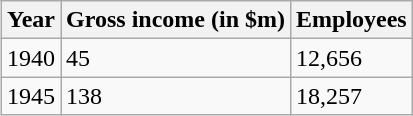<table class="wikitable" style="float: right;">
<tr>
<th>Year</th>
<th>Gross income (in $m)</th>
<th>Employees</th>
</tr>
<tr>
<td>1940</td>
<td>45</td>
<td>12,656</td>
</tr>
<tr>
<td>1945</td>
<td>138</td>
<td>18,257</td>
</tr>
</table>
